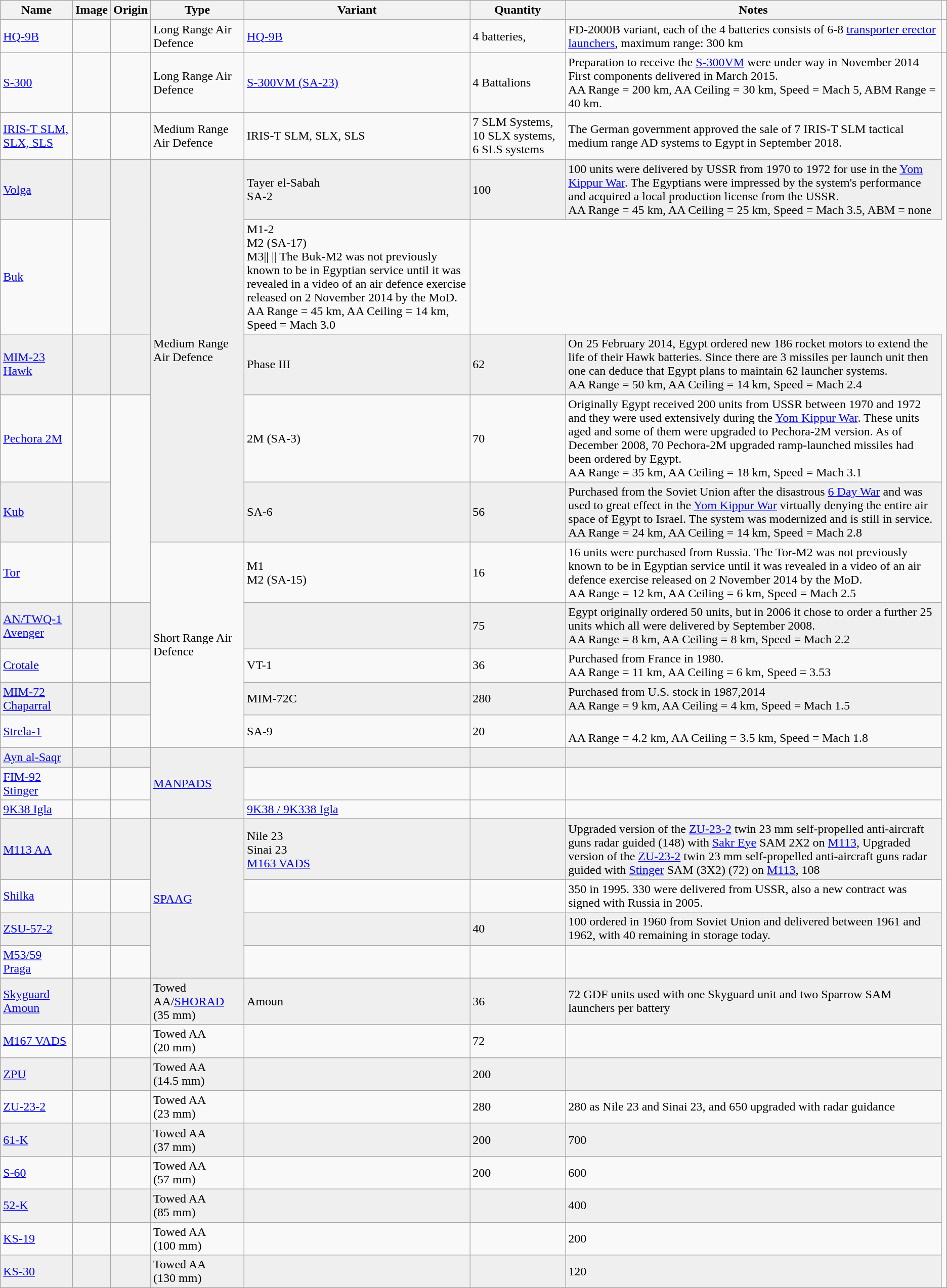<table class="wikitable">
<tr>
<th>Name</th>
<th>Image</th>
<th>Origin</th>
<th>Type</th>
<th>Variant</th>
<th>Quantity</th>
<th>Notes</th>
</tr>
<tr>
<td><a href='#'>HQ-9B</a></td>
<td></td>
<td></td>
<td>Long Range Air Defence</td>
<td><a href='#'>HQ-9B</a></td>
<td>4 batteries,</td>
<td>FD-2000B variant, each of the 4 batteries consists of 6-8 <a href='#'>transporter erector launchers</a>, maximum range: 300 km</td>
<td></td>
</tr>
<tr>
<td><a href='#'>S-300</a></td>
<td></td>
<td></td>
<td>Long Range Air Defence</td>
<td><a href='#'>S-300VM (SA-23)</a></td>
<td>4 Battalions</td>
<td>Preparation to receive the <a href='#'>S-300VM</a> were under way in November 2014 First components delivered in March 2015.<br>AA Range = 200 km, AA Ceiling = 30 km, Speed = Mach 5, ABM Range = 40 km.</td>
</tr>
<tr>
<td><a href='#'>IRIS-T SLM, SLX, SLS</a></td>
<td></td>
<td></td>
<td>Medium Range Air Defence</td>
<td>IRIS-T SLM, SLX, SLS</td>
<td>7 SLM Systems, 10 SLX systems, 6 SLS systems</td>
<td>The German government approved the sale of 7 IRIS-T SLM tactical medium range AD systems to Egypt in September 2018.</td>
</tr>
<tr style="background:#efefef; color:black">
<td><a href='#'>Volga</a></td>
<td></td>
<td rowspan="2"></td>
<td rowspan="5">Medium Range Air Defence</td>
<td>Tayer el-Sabah<br>SA-2</td>
<td>100</td>
<td>100 units were delivered by USSR from 1970 to 1972 for use in the <a href='#'>Yom Kippur War</a>. The Egyptians were impressed by the system's performance and acquired a local production license from the USSR.<br>AA Range = 45 km, AA Ceiling = 25 km, Speed = Mach 3.5, ABM = none</td>
</tr>
<tr>
<td><a href='#'>Buk</a></td>
<td></td>
<td>M1-2<br>M2 (SA-17)<br>M3||  || The Buk-M2 was not previously known to be in Egyptian service until it was revealed in a video of an air defence exercise released on 2 November 2014 by the MoD.<br>AA Range = 45 km, AA Ceiling = 14 km, Speed = Mach 3.0</td>
</tr>
<tr style="background:#efefef; color:black">
<td><a href='#'>MIM-23 Hawk</a></td>
<td></td>
<td></td>
<td>Phase III</td>
<td>62</td>
<td>On 25 February 2014, Egypt ordered new 186 rocket motors to extend the life of their Hawk batteries. Since there are 3 missiles per launch unit then one can deduce that Egypt plans to maintain 62 launcher systems.<br>AA Range = 50 km, AA Ceiling = 14 km, Speed = Mach 2.4</td>
</tr>
<tr>
<td><a href='#'>Pechora 2M</a></td>
<td></td>
<td rowspan="3"></td>
<td>2M (SA-3)</td>
<td>70</td>
<td>Originally Egypt received 200 units from USSR between 1970 and 1972 and they were used extensively during the <a href='#'>Yom Kippur War</a>. These units aged and some of them were upgraded to Pechora-2M version. As of December 2008, 70 Pechora-2M upgraded ramp-launched missiles had been ordered by Egypt.<br>AA Range = 35 km, AA Ceiling = 18 km, Speed = Mach 3.1</td>
</tr>
<tr style="background:#efefef; color:black">
<td><a href='#'>Kub</a></td>
<td></td>
<td>SA-6</td>
<td>56</td>
<td>Purchased from the Soviet Union after the disastrous <a href='#'>6 Day War</a> and was used to great effect in the <a href='#'>Yom Kippur War</a> virtually denying the entire air space of Egypt to Israel. The system was modernized and is still in service.<br>AA Range = 24 km, AA Ceiling = 14 km, Speed = Mach 2.8</td>
</tr>
<tr>
<td><a href='#'>Tor</a></td>
<td></td>
<td rowspan="5">Short Range Air Defence</td>
<td>M1<br>M2 (SA-15)</td>
<td>16</td>
<td>16 units were purchased from Russia. The Tor-M2 was not previously known to be in Egyptian service until it was revealed in a video of an air defence exercise released on 2 November 2014 by the MoD. <br>AA Range = 12 km, AA Ceiling = 6 km, Speed = Mach 2.5</td>
</tr>
<tr style="background:#efefef; color:black">
<td><a href='#'>AN/TWQ-1 Avenger</a></td>
<td></td>
<td></td>
<td></td>
<td>75</td>
<td>Egypt originally ordered 50 units, but in 2006 it chose to order a further 25 units which all were delivered by September 2008.<br>AA Range = 8 km, AA Ceiling = 8 km, Speed = Mach 2.2</td>
</tr>
<tr>
<td><a href='#'>Crotale</a></td>
<td></td>
<td></td>
<td>VT-1</td>
<td>36</td>
<td>Purchased from France in 1980.<br>AA Range = 11 km, AA Ceiling = 6 km, Speed = 3.53</td>
</tr>
<tr style="background:#efefef; color:black">
<td><a href='#'>MIM-72 Chaparral</a></td>
<td></td>
<td></td>
<td>MIM-72C</td>
<td>280</td>
<td>Purchased from U.S. stock in 1987,2014<br>AA Range = 9 km, AA Ceiling = 4 km, Speed = Mach 1.5</td>
</tr>
<tr>
<td><a href='#'>Strela-1</a></td>
<td></td>
<td></td>
<td>SA-9</td>
<td>20</td>
<td><br>AA Range = 4.2 km, AA Ceiling = 3.5 km, Speed = Mach 1.8</td>
</tr>
<tr style="background:#efefef; color:black">
<td><a href='#'>Ayn al-Saqr</a></td>
<td></td>
<td> <br> </td>
<td rowspan="3"><a href='#'>MANPADS</a></td>
<td></td>
<td></td>
<td></td>
</tr>
<tr>
<td><a href='#'>FIM-92 Stinger</a></td>
<td></td>
<td></td>
<td></td>
<td></td>
<td></td>
</tr>
<tr>
<td><a href='#'>9K38 Igla</a></td>
<td></td>
<td></td>
<td><a href='#'> 9K38 / 9K338 Igla</a></td>
<td></td>
<td></td>
</tr>
<tr>
</tr>
<tr style="background:#efefef; color:black">
<td><a href='#'>M113 AA</a></td>
<td></td>
<td></td>
<td rowspan="4"><a href='#'>SPAAG</a></td>
<td>Nile 23<br>Sinai 23<br><a href='#'>M163 VADS</a></td>
<td></td>
<td>Upgraded version of the <a href='#'>ZU-23-2</a> twin 23 mm self-propelled anti-aircraft guns radar guided (148) with <a href='#'>Sakr Eye</a> SAM 2X2 on <a href='#'>M113</a>, Upgraded version of the <a href='#'>ZU-23-2</a> twin 23 mm self-propelled anti-aircraft guns radar guided with <a href='#'>Stinger</a> SAM (3X2) (72) on <a href='#'>M113</a>, 108</td>
</tr>
<tr>
<td><a href='#'>Shilka</a></td>
<td></td>
<td></td>
<td></td>
<td></td>
<td>350 in 1995. 330 were delivered from USSR, also a new contract was signed with Russia in 2005.</td>
</tr>
<tr style="background:#efefef; color:black">
<td><a href='#'>ZSU-57-2</a></td>
<td></td>
<td></td>
<td></td>
<td>40</td>
<td>100 ordered in 1960 from Soviet Union and delivered between 1961 and 1962, with 40 remaining in storage today.</td>
</tr>
<tr>
<td><a href='#'>M53/59 Praga</a></td>
<td></td>
<td></td>
<td></td>
<td></td>
<td></td>
</tr>
<tr style="background:#efefef; color:black">
<td><a href='#'>Skyguard Amoun</a></td>
<td></td>
<td></td>
<td>Towed AA/<a href='#'>SHORAD</a> (35 mm)</td>
<td>Amoun</td>
<td>36</td>
<td>72 GDF units used with one Skyguard unit and two Sparrow SAM launchers per battery</td>
</tr>
<tr>
<td><a href='#'>M167 VADS</a></td>
<td></td>
<td></td>
<td>Towed AA (20 mm)</td>
<td></td>
<td>72</td>
<td></td>
</tr>
<tr style="background:#efefef; color:black">
<td><a href='#'>ZPU</a></td>
<td></td>
<td></td>
<td>Towed AA (14.5 mm)</td>
<td></td>
<td>200</td>
<td></td>
</tr>
<tr>
<td><a href='#'>ZU-23-2</a></td>
<td></td>
<td></td>
<td>Towed AA (23 mm)</td>
<td></td>
<td>280</td>
<td>280 as Nile 23 and Sinai 23, and 650 upgraded with radar guidance</td>
</tr>
<tr style="background:#efefef; color:black">
<td><a href='#'>61-K</a></td>
<td></td>
<td></td>
<td>Towed AA (37 mm)</td>
<td></td>
<td>200</td>
<td>700</td>
</tr>
<tr>
<td><a href='#'>S-60</a></td>
<td></td>
<td></td>
<td>Towed AA (57 mm)</td>
<td></td>
<td>200</td>
<td>600</td>
</tr>
<tr style="background:#efefef; color:black">
<td><a href='#'>52-K</a></td>
<td></td>
<td></td>
<td>Towed AA (85 mm)</td>
<td></td>
<td></td>
<td>400</td>
</tr>
<tr>
<td><a href='#'>KS-19</a></td>
<td></td>
<td></td>
<td>Towed AA (100 mm)</td>
<td></td>
<td></td>
<td>200</td>
</tr>
<tr style="background:#efefef; color:black">
<td><a href='#'>KS-30</a></td>
<td></td>
<td></td>
<td>Towed AA (130 mm)</td>
<td></td>
<td></td>
<td>120</td>
</tr>
</table>
